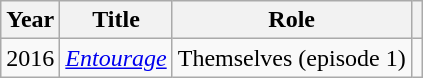<table class="wikitable">
<tr>
<th scope="col">Year</th>
<th scope="col">Title</th>
<th scope="col">Role</th>
<th></th>
</tr>
<tr>
<td>2016</td>
<td><em><a href='#'>Entourage</a></em></td>
<td>Themselves (episode 1)</td>
<td style="text-align:center"></td>
</tr>
</table>
